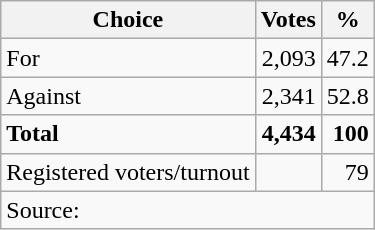<table class=wikitable style=text-align:right>
<tr>
<th>Choice</th>
<th>Votes</th>
<th>%</th>
</tr>
<tr>
<td align=left>For</td>
<td>2,093</td>
<td>47.2</td>
</tr>
<tr>
<td align=left>Against</td>
<td>2,341</td>
<td>52.8</td>
</tr>
<tr>
<td align=left><strong>Total</strong></td>
<td><strong>4,434</strong></td>
<td><strong>100</strong></td>
</tr>
<tr>
<td align=left>Registered voters/turnout</td>
<td></td>
<td>79</td>
</tr>
<tr>
<td align=left colspan=3>Source: </td>
</tr>
</table>
